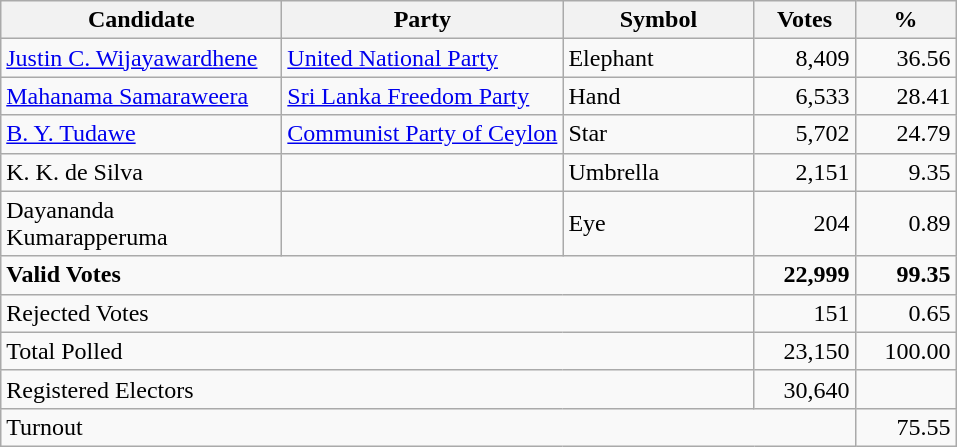<table class="wikitable" border="1" style="text-align:right;">
<tr>
<th align=left width="180">Candidate</th>
<th align=left width="180">Party</th>
<th align=left width="120">Symbol</th>
<th align=left width="60">Votes</th>
<th align=left width="60">%</th>
</tr>
<tr>
<td align=left><a href='#'>Justin C. Wijayawardhene</a></td>
<td align=left><a href='#'>United National Party</a></td>
<td align=left>Elephant</td>
<td align=right>8,409</td>
<td align=right>36.56</td>
</tr>
<tr>
<td align=left><a href='#'>Mahanama Samaraweera</a></td>
<td align=left><a href='#'>Sri Lanka Freedom Party</a></td>
<td align=left>Hand</td>
<td align=right>6,533</td>
<td align=right>28.41</td>
</tr>
<tr>
<td align=left><a href='#'>B. Y. Tudawe</a></td>
<td align=left><a href='#'>Communist Party of Ceylon</a></td>
<td align=left>Star</td>
<td align=right>5,702</td>
<td align=right>24.79</td>
</tr>
<tr>
<td align=left>K. K. de Silva</td>
<td></td>
<td align=left>Umbrella</td>
<td align=right>2,151</td>
<td align=right>9.35</td>
</tr>
<tr>
<td align=left>Dayananda Kumarapperuma</td>
<td></td>
<td align=left>Eye</td>
<td align=right>204</td>
<td align=right>0.89</td>
</tr>
<tr>
<td align=left colspan=3><strong>Valid Votes</strong></td>
<td align=right><strong>22,999</strong></td>
<td align=right><strong>99.35</strong></td>
</tr>
<tr>
<td align=left colspan=3>Rejected Votes</td>
<td align=right>151</td>
<td align=right>0.65</td>
</tr>
<tr>
<td align=left colspan=3>Total Polled</td>
<td align=right>23,150</td>
<td align=right>100.00</td>
</tr>
<tr>
<td align=left colspan=3>Registered Electors</td>
<td align=right>30,640</td>
<td></td>
</tr>
<tr>
<td align=left colspan=4>Turnout</td>
<td align=right>75.55</td>
</tr>
</table>
